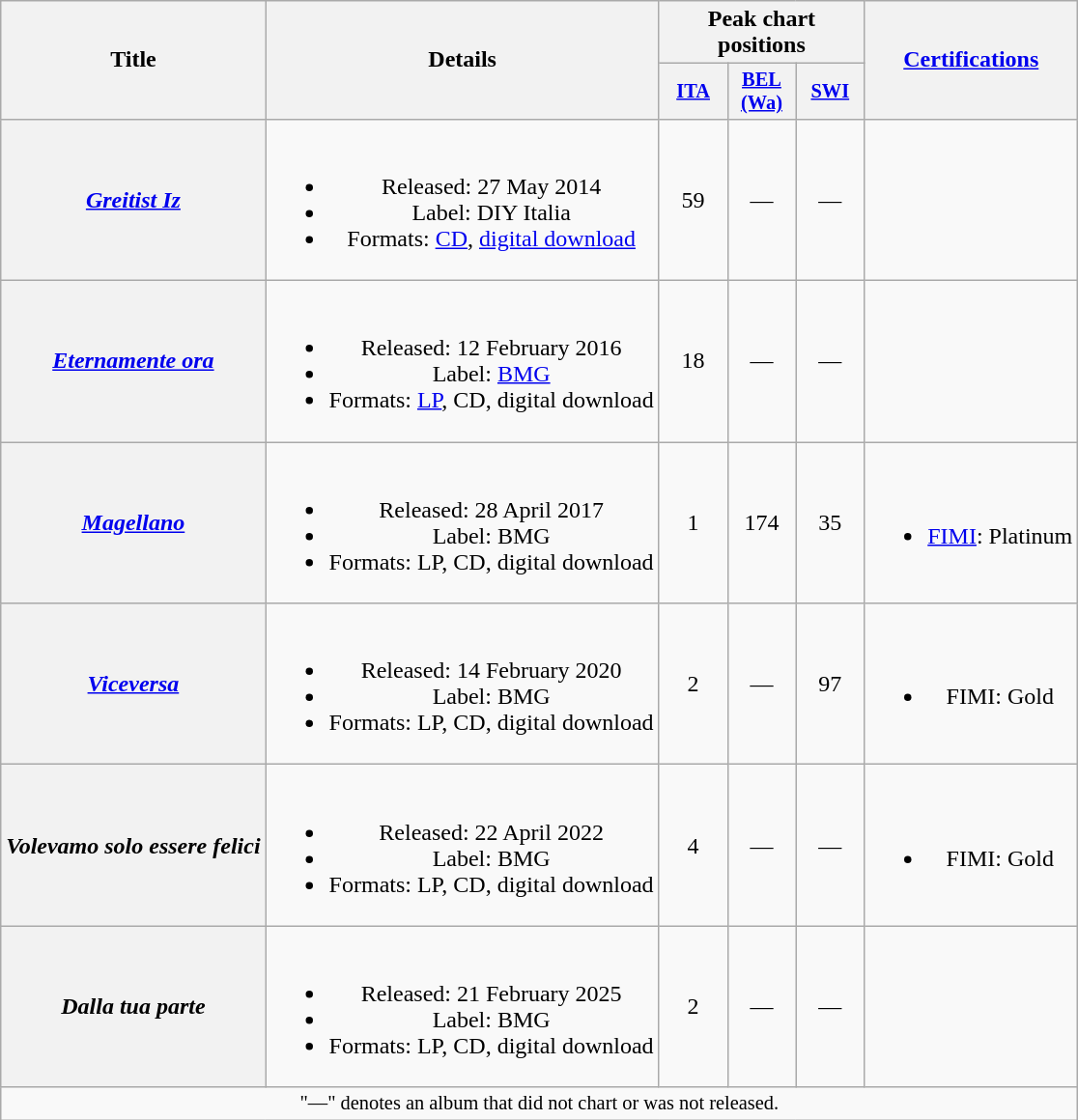<table class="wikitable plainrowheaders" style="text-align:center;">
<tr>
<th scope="col" rowspan="2">Title</th>
<th scope="col" rowspan="2">Details</th>
<th scope="col" colspan="3">Peak chart positions</th>
<th scope="col" rowspan="2"><a href='#'>Certifications</a></th>
</tr>
<tr>
<th scope="col" style="width:3em;font-size:85%;"><a href='#'>ITA</a><br></th>
<th scope="col" style="width:3em;font-size:85%;"><a href='#'>BEL<br>(Wa)</a><br></th>
<th scope="col" style="width:3em;font-size:85%;"><a href='#'>SWI</a><br></th>
</tr>
<tr>
<th scope="row"><em><a href='#'>Greitist Iz</a></em></th>
<td><br><ul><li>Released: 27 May 2014</li><li>Label: DIY Italia</li><li>Formats: <a href='#'>CD</a>, <a href='#'>digital download</a></li></ul></td>
<td>59</td>
<td>—</td>
<td>—</td>
<td></td>
</tr>
<tr>
<th scope="row"><em><a href='#'>Eternamente ora</a></em></th>
<td><br><ul><li>Released: 12 February 2016</li><li>Label: <a href='#'>BMG</a></li><li>Formats: <a href='#'>LP</a>, CD, digital download</li></ul></td>
<td>18</td>
<td>—</td>
<td>—</td>
<td></td>
</tr>
<tr>
<th scope="row"><em><a href='#'>Magellano</a></em></th>
<td><br><ul><li>Released: 28 April 2017</li><li>Label: BMG</li><li>Formats: LP, CD, digital download</li></ul></td>
<td>1</td>
<td>174</td>
<td>35</td>
<td><br><ul><li><a href='#'>FIMI</a>: Platinum</li></ul></td>
</tr>
<tr>
<th scope="row"><em><a href='#'>Viceversa</a></em></th>
<td><br><ul><li>Released: 14 February 2020</li><li>Label: BMG</li><li>Formats: LP, CD, digital download</li></ul></td>
<td>2</td>
<td>—</td>
<td>97</td>
<td><br><ul><li>FIMI: Gold</li></ul></td>
</tr>
<tr>
<th scope="row"><em>Volevamo solo essere felici</em></th>
<td><br><ul><li>Released: 22 April 2022</li><li>Label: BMG</li><li>Formats: LP, CD, digital download</li></ul></td>
<td>4</td>
<td>—</td>
<td>—</td>
<td><br><ul><li>FIMI: Gold</li></ul></td>
</tr>
<tr>
<th scope="row"><em>Dalla tua parte</em></th>
<td><br><ul><li>Released: 21 February 2025</li><li>Label: BMG</li><li>Formats: LP, CD, digital download</li></ul></td>
<td>2<br></td>
<td>—</td>
<td>—</td>
</tr>
<tr>
<td style="font-size:85%;" colspan="6">"—" denotes an album that did not chart or was not released.</td>
</tr>
</table>
